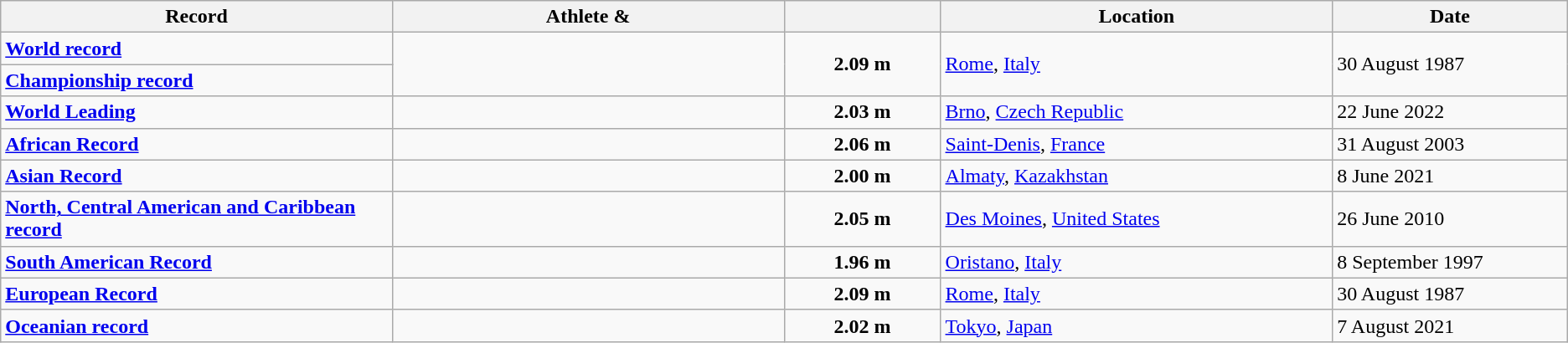<table class="wikitable">
<tr>
<th width=25% align=center>Record</th>
<th width=25% align=center>Athlete & </th>
<th width=10% align=center></th>
<th width=25% align=center>Location</th>
<th width=15% align=center>Date</th>
</tr>
<tr>
<td><strong><a href='#'>World record</a></strong></td>
<td rowspan=2></td>
<td rowspan=2 align=center><strong>2.09 m</strong></td>
<td rowspan=2><a href='#'>Rome</a>, <a href='#'>Italy</a></td>
<td rowspan=2>30 August 1987</td>
</tr>
<tr>
<td><strong><a href='#'>Championship record</a></strong></td>
</tr>
<tr>
<td><strong><a href='#'>World Leading</a></strong></td>
<td></td>
<td align=center><strong>2.03 m</strong></td>
<td><a href='#'>Brno</a>, <a href='#'>Czech Republic</a></td>
<td>22 June 2022</td>
</tr>
<tr>
<td><strong><a href='#'>African Record</a></strong></td>
<td></td>
<td align=center><strong>2.06 m</strong></td>
<td><a href='#'>Saint-Denis</a>, <a href='#'>France</a></td>
<td>31 August 2003</td>
</tr>
<tr>
<td><strong><a href='#'>Asian Record</a></strong></td>
<td></td>
<td align=center><strong>2.00 m</strong></td>
<td><a href='#'>Almaty</a>, <a href='#'>Kazakhstan</a></td>
<td>8 June 2021</td>
</tr>
<tr>
<td><strong><a href='#'>North, Central American and Caribbean record</a></strong></td>
<td></td>
<td align=center><strong>2.05 m</strong></td>
<td><a href='#'>Des Moines</a>, <a href='#'>United States</a></td>
<td>26 June 2010</td>
</tr>
<tr>
<td><strong><a href='#'>South American Record</a></strong></td>
<td></td>
<td align=center><strong>1.96 m</strong></td>
<td><a href='#'>Oristano</a>, <a href='#'>Italy</a></td>
<td>8 September 1997</td>
</tr>
<tr>
<td><strong><a href='#'>European Record</a></strong></td>
<td></td>
<td align=center><strong>2.09 m</strong></td>
<td><a href='#'>Rome</a>, <a href='#'>Italy</a></td>
<td>30 August 1987</td>
</tr>
<tr>
<td><strong><a href='#'>Oceanian record</a></strong></td>
<td></td>
<td align=center><strong>2.02 m</strong></td>
<td><a href='#'>Tokyo</a>, <a href='#'>Japan</a></td>
<td>7 August 2021</td>
</tr>
</table>
